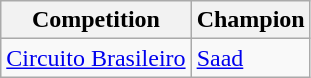<table class="wikitable">
<tr>
<th>Competition</th>
<th>Champion</th>
</tr>
<tr>
<td><a href='#'>Circuito Brasileiro</a></td>
<td><a href='#'>Saad</a></td>
</tr>
</table>
